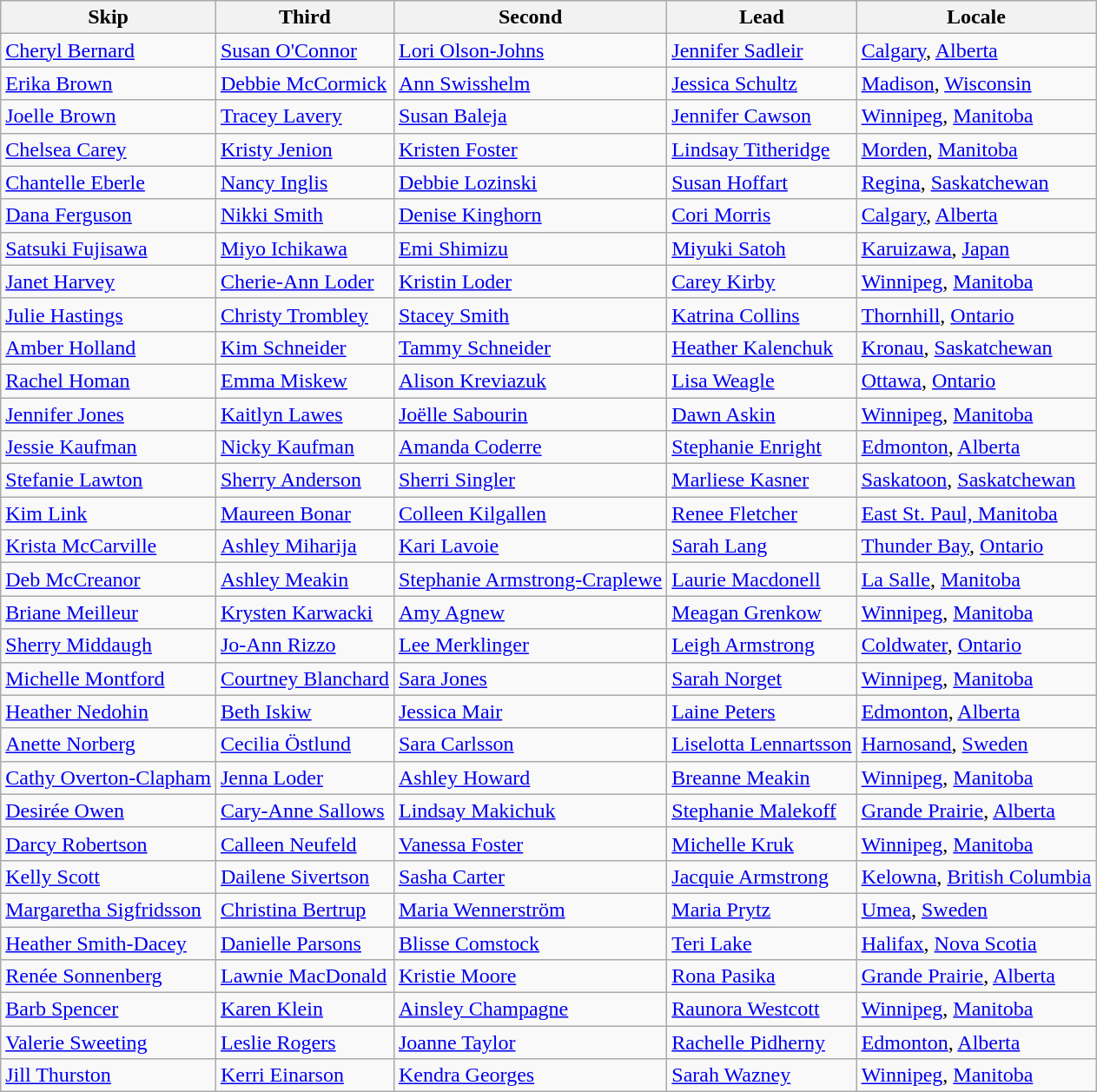<table class=wikitable>
<tr>
<th>Skip</th>
<th>Third</th>
<th>Second</th>
<th>Lead</th>
<th>Locale</th>
</tr>
<tr>
<td><a href='#'>Cheryl Bernard</a></td>
<td><a href='#'>Susan O'Connor</a></td>
<td><a href='#'>Lori Olson-Johns</a></td>
<td><a href='#'>Jennifer Sadleir</a></td>
<td> <a href='#'>Calgary</a>, <a href='#'>Alberta</a></td>
</tr>
<tr>
<td><a href='#'>Erika Brown</a></td>
<td><a href='#'>Debbie McCormick</a></td>
<td><a href='#'>Ann Swisshelm</a></td>
<td><a href='#'>Jessica Schultz</a></td>
<td> <a href='#'>Madison</a>, <a href='#'>Wisconsin</a></td>
</tr>
<tr>
<td><a href='#'>Joelle Brown</a></td>
<td><a href='#'>Tracey Lavery</a></td>
<td><a href='#'>Susan Baleja</a></td>
<td><a href='#'>Jennifer Cawson</a></td>
<td> <a href='#'>Winnipeg</a>, <a href='#'>Manitoba</a></td>
</tr>
<tr>
<td><a href='#'>Chelsea Carey</a></td>
<td><a href='#'>Kristy Jenion</a></td>
<td><a href='#'>Kristen Foster</a></td>
<td><a href='#'>Lindsay Titheridge</a></td>
<td> <a href='#'>Morden</a>, <a href='#'>Manitoba</a></td>
</tr>
<tr>
<td><a href='#'>Chantelle Eberle</a></td>
<td><a href='#'>Nancy Inglis</a></td>
<td><a href='#'>Debbie Lozinski</a></td>
<td><a href='#'>Susan Hoffart</a></td>
<td> <a href='#'>Regina</a>, <a href='#'>Saskatchewan</a></td>
</tr>
<tr>
<td><a href='#'>Dana Ferguson</a></td>
<td><a href='#'>Nikki Smith</a></td>
<td><a href='#'>Denise Kinghorn</a></td>
<td><a href='#'>Cori Morris</a></td>
<td> <a href='#'>Calgary</a>, <a href='#'>Alberta</a></td>
</tr>
<tr>
<td><a href='#'>Satsuki Fujisawa</a></td>
<td><a href='#'>Miyo Ichikawa</a></td>
<td><a href='#'>Emi Shimizu</a></td>
<td><a href='#'>Miyuki Satoh</a></td>
<td> <a href='#'>Karuizawa</a>, <a href='#'>Japan</a></td>
</tr>
<tr>
<td><a href='#'>Janet Harvey</a></td>
<td><a href='#'>Cherie-Ann Loder</a></td>
<td><a href='#'>Kristin Loder</a></td>
<td><a href='#'>Carey Kirby</a></td>
<td> <a href='#'>Winnipeg</a>, <a href='#'>Manitoba</a></td>
</tr>
<tr>
<td><a href='#'>Julie Hastings</a></td>
<td><a href='#'>Christy Trombley</a></td>
<td><a href='#'>Stacey Smith</a></td>
<td><a href='#'>Katrina Collins</a></td>
<td> <a href='#'>Thornhill</a>, <a href='#'>Ontario</a></td>
</tr>
<tr>
<td><a href='#'>Amber Holland</a></td>
<td><a href='#'>Kim Schneider</a></td>
<td><a href='#'>Tammy Schneider</a></td>
<td><a href='#'>Heather Kalenchuk</a></td>
<td> <a href='#'>Kronau</a>, <a href='#'>Saskatchewan</a></td>
</tr>
<tr>
<td><a href='#'>Rachel Homan</a></td>
<td><a href='#'>Emma Miskew</a></td>
<td><a href='#'>Alison Kreviazuk</a></td>
<td><a href='#'>Lisa Weagle</a></td>
<td> <a href='#'>Ottawa</a>, <a href='#'>Ontario</a></td>
</tr>
<tr>
<td><a href='#'>Jennifer Jones</a></td>
<td><a href='#'>Kaitlyn Lawes</a></td>
<td><a href='#'>Joëlle Sabourin</a></td>
<td><a href='#'>Dawn Askin</a></td>
<td> <a href='#'>Winnipeg</a>, <a href='#'>Manitoba</a></td>
</tr>
<tr>
<td><a href='#'>Jessie Kaufman</a></td>
<td><a href='#'>Nicky Kaufman</a></td>
<td><a href='#'>Amanda Coderre</a></td>
<td><a href='#'>Stephanie Enright</a></td>
<td> <a href='#'>Edmonton</a>, <a href='#'>Alberta</a></td>
</tr>
<tr>
<td><a href='#'>Stefanie Lawton</a></td>
<td><a href='#'>Sherry Anderson</a></td>
<td><a href='#'>Sherri Singler</a></td>
<td><a href='#'>Marliese Kasner</a></td>
<td> <a href='#'>Saskatoon</a>, <a href='#'>Saskatchewan</a></td>
</tr>
<tr>
<td><a href='#'>Kim Link</a></td>
<td><a href='#'>Maureen Bonar</a></td>
<td><a href='#'>Colleen Kilgallen</a></td>
<td><a href='#'>Renee Fletcher</a></td>
<td> <a href='#'>East St. Paul, Manitoba</a></td>
</tr>
<tr>
<td><a href='#'>Krista McCarville</a></td>
<td><a href='#'>Ashley Miharija</a></td>
<td><a href='#'>Kari Lavoie</a></td>
<td><a href='#'>Sarah Lang</a></td>
<td> <a href='#'>Thunder Bay</a>, <a href='#'>Ontario</a></td>
</tr>
<tr>
<td><a href='#'>Deb McCreanor</a></td>
<td><a href='#'>Ashley Meakin</a></td>
<td><a href='#'>Stephanie Armstrong-Craplewe</a></td>
<td><a href='#'>Laurie Macdonell</a></td>
<td> <a href='#'>La Salle</a>, <a href='#'>Manitoba</a></td>
</tr>
<tr>
<td><a href='#'>Briane Meilleur</a></td>
<td><a href='#'>Krysten Karwacki</a></td>
<td><a href='#'>Amy Agnew</a></td>
<td><a href='#'>Meagan Grenkow</a></td>
<td> <a href='#'>Winnipeg</a>, <a href='#'>Manitoba</a></td>
</tr>
<tr>
<td><a href='#'>Sherry Middaugh</a></td>
<td><a href='#'>Jo-Ann Rizzo</a></td>
<td><a href='#'>Lee Merklinger</a></td>
<td><a href='#'>Leigh Armstrong</a></td>
<td> <a href='#'>Coldwater</a>, <a href='#'>Ontario</a></td>
</tr>
<tr>
<td><a href='#'>Michelle Montford</a></td>
<td><a href='#'>Courtney Blanchard</a></td>
<td><a href='#'>Sara Jones</a></td>
<td><a href='#'>Sarah Norget</a></td>
<td> <a href='#'>Winnipeg</a>, <a href='#'>Manitoba</a></td>
</tr>
<tr>
<td><a href='#'>Heather Nedohin</a></td>
<td><a href='#'>Beth Iskiw</a></td>
<td><a href='#'>Jessica Mair</a></td>
<td><a href='#'>Laine Peters</a></td>
<td> <a href='#'>Edmonton</a>, <a href='#'>Alberta</a></td>
</tr>
<tr>
<td><a href='#'>Anette Norberg</a></td>
<td><a href='#'>Cecilia Östlund</a></td>
<td><a href='#'>Sara Carlsson</a></td>
<td><a href='#'>Liselotta Lennartsson</a></td>
<td> <a href='#'>Harnosand</a>, <a href='#'>Sweden</a></td>
</tr>
<tr>
<td><a href='#'>Cathy Overton-Clapham</a></td>
<td><a href='#'>Jenna Loder</a></td>
<td><a href='#'>Ashley Howard</a></td>
<td><a href='#'>Breanne Meakin</a></td>
<td> <a href='#'>Winnipeg</a>, <a href='#'>Manitoba</a></td>
</tr>
<tr>
<td><a href='#'>Desirée Owen</a></td>
<td><a href='#'>Cary-Anne Sallows</a></td>
<td><a href='#'>Lindsay Makichuk</a></td>
<td><a href='#'>Stephanie Malekoff</a></td>
<td> <a href='#'>Grande Prairie</a>, <a href='#'>Alberta</a></td>
</tr>
<tr>
<td><a href='#'>Darcy Robertson</a></td>
<td><a href='#'>Calleen Neufeld</a></td>
<td><a href='#'>Vanessa Foster</a></td>
<td><a href='#'>Michelle Kruk</a></td>
<td> <a href='#'>Winnipeg</a>, <a href='#'>Manitoba</a></td>
</tr>
<tr>
<td><a href='#'>Kelly Scott</a></td>
<td><a href='#'>Dailene Sivertson</a></td>
<td><a href='#'>Sasha Carter</a></td>
<td><a href='#'>Jacquie Armstrong</a></td>
<td> <a href='#'>Kelowna</a>, <a href='#'>British Columbia</a></td>
</tr>
<tr>
<td><a href='#'>Margaretha Sigfridsson</a></td>
<td><a href='#'>Christina Bertrup</a></td>
<td><a href='#'>Maria Wennerström</a></td>
<td><a href='#'>Maria Prytz</a></td>
<td> <a href='#'>Umea</a>, <a href='#'>Sweden</a></td>
</tr>
<tr>
<td><a href='#'>Heather Smith-Dacey</a></td>
<td><a href='#'>Danielle Parsons</a></td>
<td><a href='#'>Blisse Comstock</a></td>
<td><a href='#'>Teri Lake</a></td>
<td> <a href='#'>Halifax</a>, <a href='#'>Nova Scotia</a></td>
</tr>
<tr>
<td><a href='#'>Renée Sonnenberg</a></td>
<td><a href='#'>Lawnie MacDonald</a></td>
<td><a href='#'>Kristie Moore</a></td>
<td><a href='#'>Rona Pasika</a></td>
<td> <a href='#'>Grande Prairie</a>, <a href='#'>Alberta</a></td>
</tr>
<tr>
<td><a href='#'>Barb Spencer</a></td>
<td><a href='#'>Karen Klein</a></td>
<td><a href='#'>Ainsley Champagne</a></td>
<td><a href='#'>Raunora Westcott</a></td>
<td> <a href='#'>Winnipeg</a>, <a href='#'>Manitoba</a></td>
</tr>
<tr>
<td><a href='#'>Valerie Sweeting</a></td>
<td><a href='#'>Leslie Rogers</a></td>
<td><a href='#'>Joanne Taylor</a></td>
<td><a href='#'>Rachelle Pidherny</a></td>
<td> <a href='#'>Edmonton</a>, <a href='#'>Alberta</a></td>
</tr>
<tr>
<td><a href='#'>Jill Thurston</a></td>
<td><a href='#'>Kerri Einarson</a></td>
<td><a href='#'>Kendra Georges</a></td>
<td><a href='#'>Sarah Wazney</a></td>
<td> <a href='#'>Winnipeg</a>, <a href='#'>Manitoba</a></td>
</tr>
</table>
